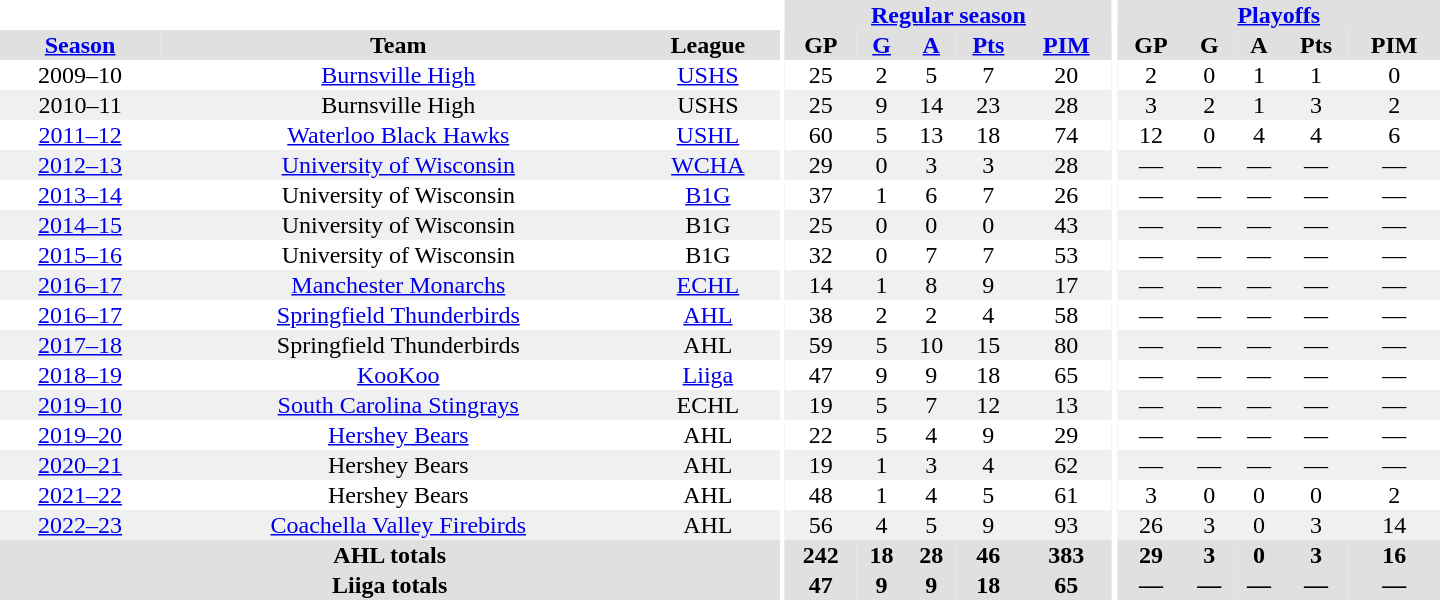<table border="0" cellpadding="1" cellspacing="0" style="text-align:center; width:60em">
<tr bgcolor="#e0e0e0">
<th colspan="3"  bgcolor="#ffffff"></th>
<th rowspan="100" bgcolor="#ffffff"></th>
<th colspan="5"><a href='#'>Regular season</a></th>
<th rowspan="100" bgcolor="#ffffff"></th>
<th colspan="5"><a href='#'>Playoffs</a></th>
</tr>
<tr bgcolor="#e0e0e0">
<th><a href='#'>Season</a></th>
<th>Team</th>
<th>League</th>
<th>GP</th>
<th><a href='#'>G</a></th>
<th><a href='#'>A</a></th>
<th><a href='#'>Pts</a></th>
<th><a href='#'>PIM</a></th>
<th>GP</th>
<th>G</th>
<th>A</th>
<th>Pts</th>
<th>PIM</th>
</tr>
<tr>
<td>2009–10</td>
<td><a href='#'>Burnsville High</a></td>
<td><a href='#'>USHS</a></td>
<td>25</td>
<td>2</td>
<td>5</td>
<td>7</td>
<td>20</td>
<td>2</td>
<td>0</td>
<td>1</td>
<td>1</td>
<td>0</td>
</tr>
<tr bgcolor="#f0f0f0">
<td>2010–11</td>
<td>Burnsville High</td>
<td>USHS</td>
<td>25</td>
<td>9</td>
<td>14</td>
<td>23</td>
<td>28</td>
<td>3</td>
<td>2</td>
<td>1</td>
<td>3</td>
<td>2</td>
</tr>
<tr>
<td><a href='#'>2011–12</a></td>
<td><a href='#'>Waterloo Black Hawks</a></td>
<td><a href='#'>USHL</a></td>
<td>60</td>
<td>5</td>
<td>13</td>
<td>18</td>
<td>74</td>
<td>12</td>
<td>0</td>
<td>4</td>
<td>4</td>
<td>6</td>
</tr>
<tr bgcolor="#f0f0f0">
<td><a href='#'>2012–13</a></td>
<td><a href='#'>University of Wisconsin</a></td>
<td><a href='#'>WCHA</a></td>
<td>29</td>
<td>0</td>
<td>3</td>
<td>3</td>
<td>28</td>
<td>—</td>
<td>—</td>
<td>—</td>
<td>—</td>
<td>—</td>
</tr>
<tr>
<td><a href='#'>2013–14</a></td>
<td>University of Wisconsin</td>
<td><a href='#'>B1G</a></td>
<td>37</td>
<td>1</td>
<td>6</td>
<td>7</td>
<td>26</td>
<td>—</td>
<td>—</td>
<td>—</td>
<td>—</td>
<td>—</td>
</tr>
<tr bgcolor="#f0f0f0">
<td><a href='#'>2014–15</a></td>
<td>University of Wisconsin</td>
<td>B1G</td>
<td>25</td>
<td>0</td>
<td>0</td>
<td>0</td>
<td>43</td>
<td>—</td>
<td>—</td>
<td>—</td>
<td>—</td>
<td>—</td>
</tr>
<tr>
<td><a href='#'>2015–16</a></td>
<td>University of Wisconsin</td>
<td>B1G</td>
<td>32</td>
<td>0</td>
<td>7</td>
<td>7</td>
<td>53</td>
<td>—</td>
<td>—</td>
<td>—</td>
<td>—</td>
<td>—</td>
</tr>
<tr bgcolor="#f0f0f0">
<td><a href='#'>2016–17</a></td>
<td><a href='#'>Manchester Monarchs</a></td>
<td><a href='#'>ECHL</a></td>
<td>14</td>
<td>1</td>
<td>8</td>
<td>9</td>
<td>17</td>
<td>—</td>
<td>—</td>
<td>—</td>
<td>—</td>
<td>—</td>
</tr>
<tr>
<td><a href='#'>2016–17</a></td>
<td><a href='#'>Springfield Thunderbirds</a></td>
<td><a href='#'>AHL</a></td>
<td>38</td>
<td>2</td>
<td>2</td>
<td>4</td>
<td>58</td>
<td>—</td>
<td>—</td>
<td>—</td>
<td>—</td>
<td>—</td>
</tr>
<tr bgcolor="#f0f0f0">
<td><a href='#'>2017–18</a></td>
<td>Springfield Thunderbirds</td>
<td>AHL</td>
<td>59</td>
<td>5</td>
<td>10</td>
<td>15</td>
<td>80</td>
<td>—</td>
<td>—</td>
<td>—</td>
<td>—</td>
<td>—</td>
</tr>
<tr>
<td><a href='#'>2018–19</a></td>
<td><a href='#'>KooKoo</a></td>
<td><a href='#'>Liiga</a></td>
<td>47</td>
<td>9</td>
<td>9</td>
<td>18</td>
<td>65</td>
<td>—</td>
<td>—</td>
<td>—</td>
<td>—</td>
<td>—</td>
</tr>
<tr bgcolor="#f0f0f0">
<td><a href='#'>2019–10</a></td>
<td><a href='#'>South Carolina Stingrays</a></td>
<td>ECHL</td>
<td>19</td>
<td>5</td>
<td>7</td>
<td>12</td>
<td>13</td>
<td>—</td>
<td>—</td>
<td>—</td>
<td>—</td>
<td>—</td>
</tr>
<tr>
<td><a href='#'>2019–20</a></td>
<td><a href='#'>Hershey Bears</a></td>
<td>AHL</td>
<td>22</td>
<td>5</td>
<td>4</td>
<td>9</td>
<td>29</td>
<td>—</td>
<td>—</td>
<td>—</td>
<td>—</td>
<td>—</td>
</tr>
<tr bgcolor="#f0f0f0">
<td><a href='#'>2020–21</a></td>
<td>Hershey Bears</td>
<td>AHL</td>
<td>19</td>
<td>1</td>
<td>3</td>
<td>4</td>
<td>62</td>
<td>—</td>
<td>—</td>
<td>—</td>
<td>—</td>
<td>—</td>
</tr>
<tr>
<td><a href='#'>2021–22</a></td>
<td>Hershey Bears</td>
<td>AHL</td>
<td>48</td>
<td>1</td>
<td>4</td>
<td>5</td>
<td>61</td>
<td>3</td>
<td>0</td>
<td>0</td>
<td>0</td>
<td>2</td>
</tr>
<tr bgcolor="#f0f0f0">
<td><a href='#'>2022–23</a></td>
<td><a href='#'>Coachella Valley Firebirds</a></td>
<td>AHL</td>
<td>56</td>
<td>4</td>
<td>5</td>
<td>9</td>
<td>93</td>
<td>26</td>
<td>3</td>
<td>0</td>
<td>3</td>
<td>14</td>
</tr>
<tr bgcolor="#e0e0e0">
<th colspan="3">AHL totals</th>
<th>242</th>
<th>18</th>
<th>28</th>
<th>46</th>
<th>383</th>
<th>29</th>
<th>3</th>
<th>0</th>
<th>3</th>
<th>16</th>
</tr>
<tr bgcolor="#e0e0e0">
<th colspan="3">Liiga totals</th>
<th>47</th>
<th>9</th>
<th>9</th>
<th>18</th>
<th>65</th>
<th>—</th>
<th>—</th>
<th>—</th>
<th>—</th>
<th>—</th>
</tr>
</table>
